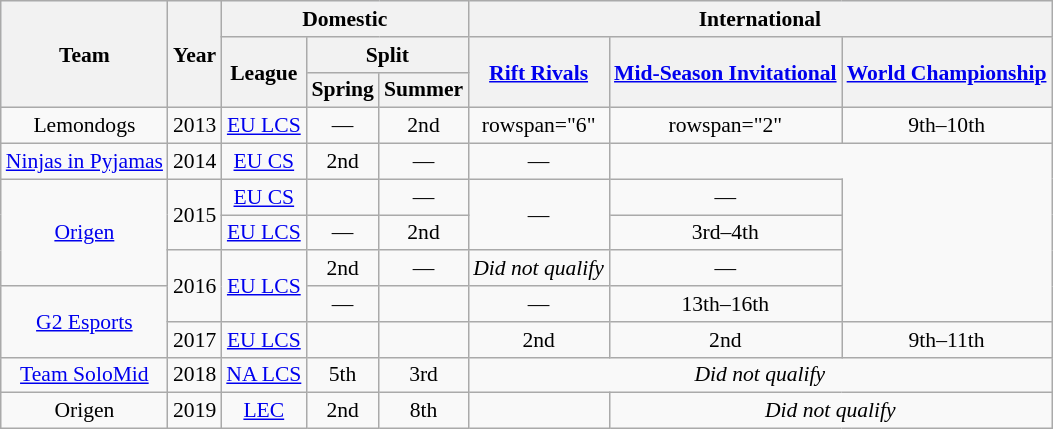<table class="wikitable" style="font-size:90%; text-align:center;">
<tr style="background:#f0f6ff;">
<th rowspan=3>Team</th>
<th rowspan=3>Year</th>
<th colspan=3>Domestic</th>
<th colspan=3>International</th>
</tr>
<tr>
<th rowspan=2>League</th>
<th colspan=2>Split</th>
<th rowspan=2><a href='#'>Rift Rivals</a></th>
<th rowspan=2><a href='#'>Mid-Season Invitational</a></th>
<th rowspan=2><a href='#'>World Championship</a></th>
</tr>
<tr>
<th>Spring</th>
<th>Summer</th>
</tr>
<tr>
<td>Lemondogs</td>
<td>2013</td>
<td><a href='#'>EU LCS</a></td>
<td>—</td>
<td>2nd</td>
<td>rowspan="6" </td>
<td>rowspan="2" </td>
<td>9th–10th</td>
</tr>
<tr>
<td><a href='#'>Ninjas in Pyjamas</a></td>
<td>2014</td>
<td><a href='#'>EU CS</a></td>
<td>2nd</td>
<td>—</td>
<td>—</td>
</tr>
<tr>
<td rowspan="3"><a href='#'>Origen</a></td>
<td rowspan="2">2015</td>
<td><a href='#'>EU CS</a></td>
<td></td>
<td>—</td>
<td rowspan="2">—</td>
<td>—</td>
</tr>
<tr>
<td><a href='#'>EU LCS</a></td>
<td>—</td>
<td>2nd</td>
<td>3rd–4th</td>
</tr>
<tr>
<td rowspan="2">2016</td>
<td rowspan="2"><a href='#'>EU LCS</a></td>
<td>2nd</td>
<td>—</td>
<td><em>Did not qualify</em></td>
<td>—</td>
</tr>
<tr>
<td rowspan="2"><a href='#'>G2 Esports</a></td>
<td>—</td>
<td></td>
<td>—</td>
<td>13th–16th</td>
</tr>
<tr>
<td>2017</td>
<td><a href='#'>EU LCS</a></td>
<td></td>
<td></td>
<td>2nd</td>
<td>2nd</td>
<td>9th–11th</td>
</tr>
<tr>
<td><a href='#'>Team SoloMid</a></td>
<td>2018</td>
<td><a href='#'>NA LCS</a></td>
<td>5th</td>
<td>3rd</td>
<td colspan="3"><em>Did not qualify</em></td>
</tr>
<tr>
<td>Origen</td>
<td>2019</td>
<td><a href='#'>LEC</a></td>
<td>2nd</td>
<td>8th</td>
<td></td>
<td colspan="2"><em>Did not qualify</em></td>
</tr>
</table>
